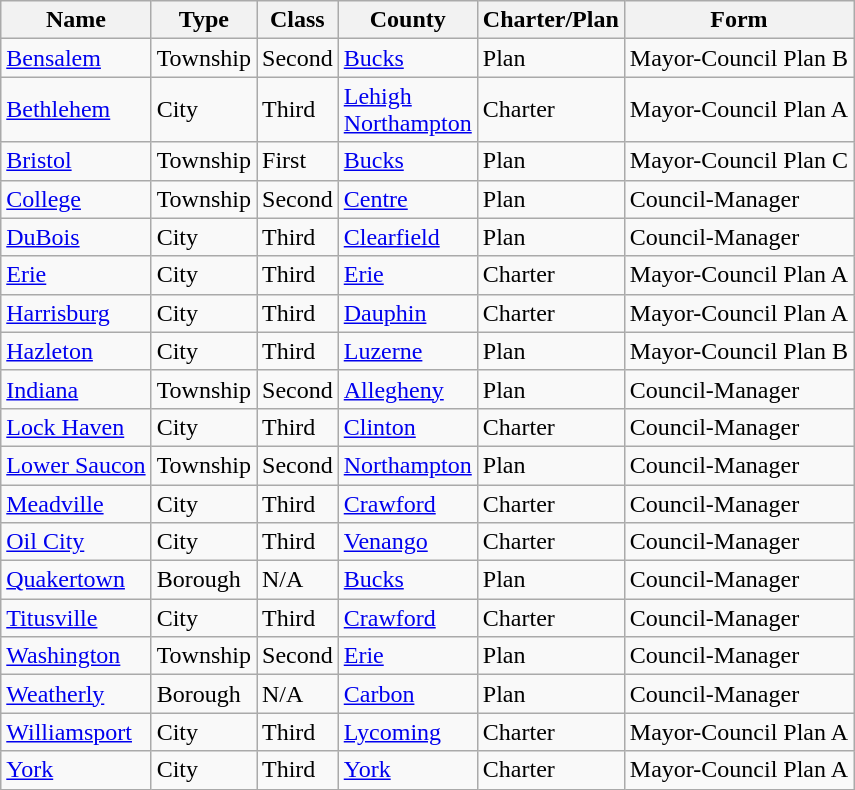<table class="wikitable sortable">
<tr>
<th>Name</th>
<th>Type</th>
<th>Class</th>
<th>County</th>
<th>Charter/Plan</th>
<th>Form</th>
</tr>
<tr>
<td><a href='#'>Bensalem</a></td>
<td>Township</td>
<td>Second</td>
<td><a href='#'>Bucks</a></td>
<td>Plan</td>
<td>Mayor-Council Plan B</td>
</tr>
<tr>
<td><a href='#'>Bethlehem</a></td>
<td>City</td>
<td>Third</td>
<td><a href='#'>Lehigh</a><br><a href='#'>Northampton</a></td>
<td>Charter</td>
<td>Mayor-Council Plan A</td>
</tr>
<tr>
<td><a href='#'>Bristol</a></td>
<td>Township</td>
<td>First</td>
<td><a href='#'>Bucks</a></td>
<td>Plan</td>
<td>Mayor-Council Plan C</td>
</tr>
<tr>
<td><a href='#'>College</a></td>
<td>Township</td>
<td>Second</td>
<td><a href='#'>Centre</a></td>
<td>Plan</td>
<td>Council-Manager</td>
</tr>
<tr>
<td><a href='#'>DuBois</a></td>
<td>City</td>
<td>Third</td>
<td><a href='#'>Clearfield</a></td>
<td>Plan</td>
<td>Council-Manager</td>
</tr>
<tr>
<td><a href='#'>Erie</a></td>
<td>City</td>
<td>Third</td>
<td><a href='#'>Erie</a></td>
<td>Charter</td>
<td>Mayor-Council Plan A</td>
</tr>
<tr>
<td><a href='#'>Harrisburg</a></td>
<td>City</td>
<td>Third</td>
<td><a href='#'>Dauphin</a></td>
<td>Charter</td>
<td>Mayor-Council Plan A</td>
</tr>
<tr>
<td><a href='#'>Hazleton</a></td>
<td>City</td>
<td>Third</td>
<td><a href='#'>Luzerne</a></td>
<td>Plan</td>
<td>Mayor-Council Plan B</td>
</tr>
<tr>
<td><a href='#'>Indiana</a></td>
<td>Township</td>
<td>Second</td>
<td><a href='#'>Allegheny</a></td>
<td>Plan</td>
<td>Council-Manager</td>
</tr>
<tr>
<td><a href='#'>Lock Haven</a></td>
<td>City</td>
<td>Third</td>
<td><a href='#'>Clinton</a></td>
<td>Charter</td>
<td>Council-Manager</td>
</tr>
<tr>
<td><a href='#'>Lower Saucon</a></td>
<td>Township</td>
<td>Second</td>
<td><a href='#'>Northampton</a></td>
<td>Plan</td>
<td>Council-Manager</td>
</tr>
<tr>
<td><a href='#'>Meadville</a></td>
<td>City</td>
<td>Third</td>
<td><a href='#'>Crawford</a></td>
<td>Charter</td>
<td>Council-Manager</td>
</tr>
<tr>
<td><a href='#'>Oil City</a></td>
<td>City</td>
<td>Third</td>
<td><a href='#'>Venango</a></td>
<td>Charter</td>
<td>Council-Manager</td>
</tr>
<tr>
<td><a href='#'>Quakertown</a></td>
<td>Borough</td>
<td>N/A</td>
<td><a href='#'>Bucks</a></td>
<td>Plan</td>
<td>Council-Manager</td>
</tr>
<tr>
<td><a href='#'>Titusville</a></td>
<td>City</td>
<td>Third</td>
<td><a href='#'>Crawford</a></td>
<td>Charter</td>
<td>Council-Manager</td>
</tr>
<tr>
<td><a href='#'>Washington</a></td>
<td>Township</td>
<td>Second</td>
<td><a href='#'>Erie</a></td>
<td>Plan</td>
<td>Council-Manager</td>
</tr>
<tr>
<td><a href='#'>Weatherly</a></td>
<td>Borough</td>
<td>N/A</td>
<td><a href='#'>Carbon</a></td>
<td>Plan</td>
<td>Council-Manager</td>
</tr>
<tr>
<td><a href='#'>Williamsport</a></td>
<td>City</td>
<td>Third</td>
<td><a href='#'>Lycoming</a></td>
<td>Charter</td>
<td>Mayor-Council Plan A</td>
</tr>
<tr>
<td><a href='#'>York</a></td>
<td>City</td>
<td>Third</td>
<td><a href='#'>York</a></td>
<td>Charter</td>
<td>Mayor-Council Plan A</td>
</tr>
</table>
